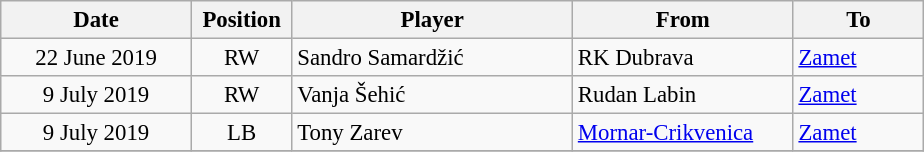<table class="wikitable" style="font-size:95%; text-align:center;">
<tr>
<th width=120>Date</th>
<th width=60>Position</th>
<th width=180>Player</th>
<th width=140>From</th>
<th width=80>To</th>
</tr>
<tr>
<td>22 June 2019</td>
<td>RW</td>
<td style="text-align:left;"> Sandro Samardžić</td>
<td style="text-align:left;"> RK Dubrava</td>
<td style="text-align:left;"><a href='#'>Zamet</a></td>
</tr>
<tr>
<td>9 July 2019</td>
<td>RW</td>
<td style="text-align:left;"> Vanja Šehić</td>
<td style="text-align:left;"> Rudan Labin</td>
<td style="text-align:left;"><a href='#'>Zamet</a></td>
</tr>
<tr>
<td>9 July 2019</td>
<td>LB</td>
<td style="text-align:left;"> Tony Zarev</td>
<td style="text-align:left;"> <a href='#'>Mornar-Crikvenica</a></td>
<td style="text-align:left;"><a href='#'>Zamet</a></td>
</tr>
<tr>
</tr>
</table>
